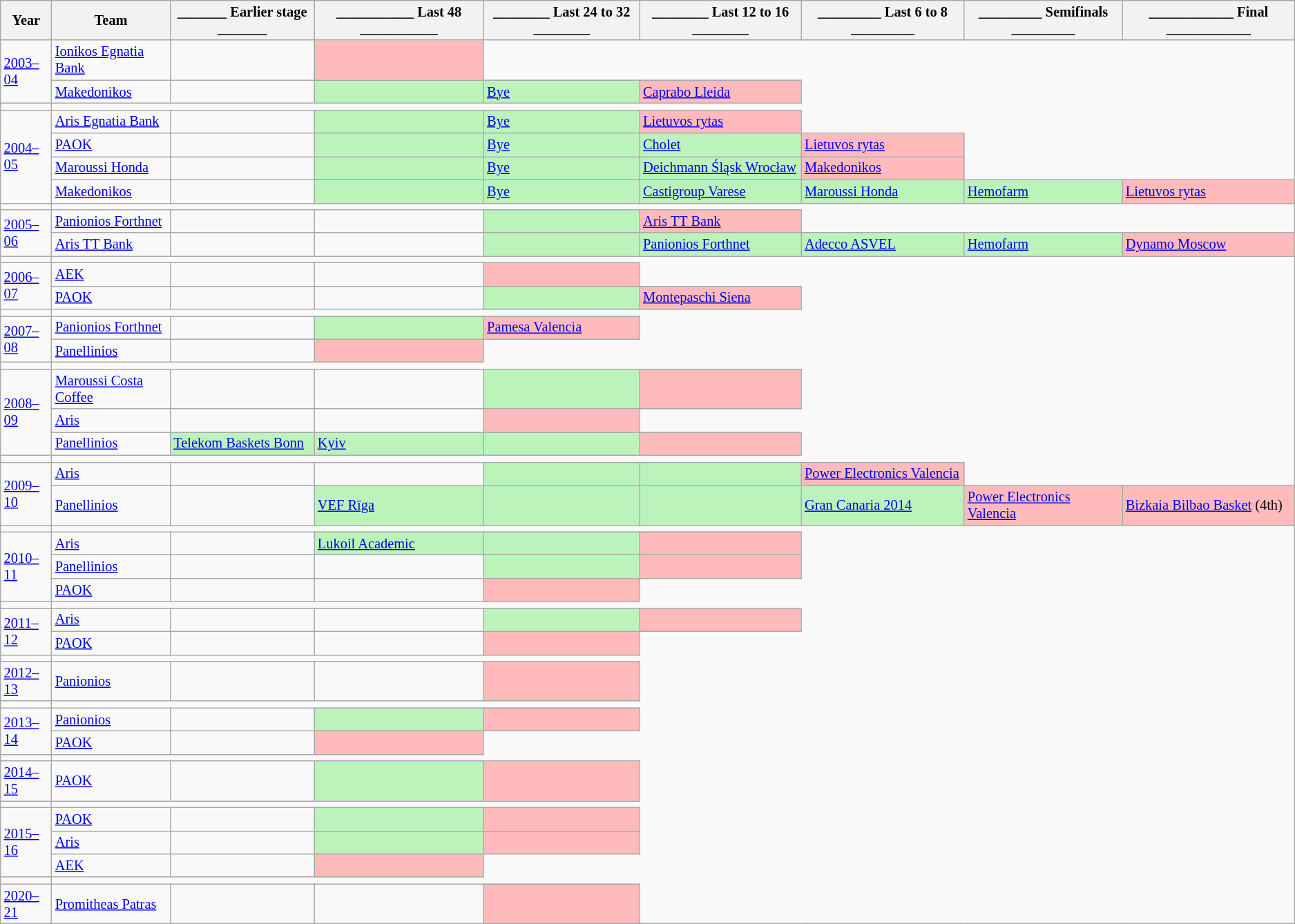<table class="wikitable" style="font-size:85%">
<tr>
<th>Year</th>
<th>Team</th>
<th>_______ Earlier stage _______</th>
<th>___________ Last 48 ___________</th>
<th>________ Last 24 to 32 ________</th>
<th>________ Last 12 to 16 ________</th>
<th>_________ Last 6 to 8 _________</th>
<th>_________ Semifinals _________</th>
<th>____________ Final ____________</th>
</tr>
<tr>
<td rowspan="2"><a href='#'>2003–04</a></td>
<td><a href='#'>Ionikos Egnatia Bank</a></td>
<td></td>
<td bgcolor=#FFBBBB></td>
</tr>
<tr>
<td><a href='#'>Makedonikos</a></td>
<td></td>
<td bgcolor=#BBF3BB></td>
<td bgcolor=#BBF3BB><a href='#'>Bye</a></td>
<td bgcolor=#FFBBBB> <a href='#'>Caprabo Lleida</a></td>
</tr>
<tr>
<td></td>
</tr>
<tr>
<td rowspan="4"><a href='#'>2004–05</a></td>
<td><a href='#'>Aris Egnatia Bank</a></td>
<td></td>
<td bgcolor=#BBF3BB></td>
<td bgcolor=#BBF3BB><a href='#'>Bye</a></td>
<td bgcolor=#FFBBBB> <a href='#'>Lietuvos rytas</a></td>
</tr>
<tr>
<td><a href='#'>PAOK</a></td>
<td></td>
<td bgcolor=#BBF3BB></td>
<td bgcolor=#BBF3BB><a href='#'>Bye</a></td>
<td bgcolor=#BBF3BB> <a href='#'>Cholet</a></td>
<td bgcolor=#FFBBBB> <a href='#'>Lietuvos rytas</a></td>
</tr>
<tr>
<td><a href='#'>Maroussi Honda</a></td>
<td></td>
<td bgcolor=#BBF3BB></td>
<td bgcolor=#BBF3BB><a href='#'>Bye</a></td>
<td bgcolor=#BBF3BB> <a href='#'>Deichmann Śląsk Wrocław</a></td>
<td bgcolor=#FFBBBB> <a href='#'>Makedonikos</a></td>
</tr>
<tr>
<td><a href='#'>Makedonikos</a></td>
<td></td>
<td bgcolor=#BBF3BB></td>
<td bgcolor=#BBF3BB><a href='#'>Bye</a></td>
<td bgcolor=#BBF3BB> <a href='#'>Castigroup Varese</a></td>
<td bgcolor=#BBF3BB> <a href='#'>Maroussi Honda</a></td>
<td bgcolor=#BBF3BB> <a href='#'>Hemofarm</a></td>
<td bgcolor=#FFBBBB> <a href='#'>Lietuvos rytas</a> </td>
</tr>
<tr>
<td></td>
</tr>
<tr>
<td rowspan="2"><a href='#'>2005–06</a></td>
<td><a href='#'>Panionios Forthnet</a></td>
<td></td>
<td></td>
<td bgcolor=#BBF3BB></td>
<td bgcolor=#FFBBBB> <a href='#'>Aris TT Bank</a></td>
</tr>
<tr>
<td><a href='#'>Aris TT Bank</a></td>
<td></td>
<td></td>
<td bgcolor=#BBF3BB></td>
<td bgcolor=#BBF3BB> <a href='#'>Panionios Forthnet</a></td>
<td bgcolor=#BBF3BB> <a href='#'>Adecco ASVEL</a></td>
<td bgcolor=#BBF3BB> <a href='#'>Hemofarm</a></td>
<td bgcolor=#FFBBBB> <a href='#'>Dynamo Moscow</a> </td>
</tr>
<tr>
<td></td>
</tr>
<tr>
<td rowspan="2"><a href='#'>2006–07</a></td>
<td><a href='#'>AEK</a></td>
<td></td>
<td></td>
<td bgcolor=#FFBBBB></td>
</tr>
<tr>
<td><a href='#'>PAOK</a></td>
<td></td>
<td></td>
<td bgcolor=#BBF3BB></td>
<td bgcolor=#FFBBBB> <a href='#'>Montepaschi Siena</a></td>
</tr>
<tr>
<td></td>
</tr>
<tr>
<td rowspan="2"><a href='#'>2007–08</a></td>
<td><a href='#'>Panionios Forthnet</a></td>
<td></td>
<td bgcolor=#BBF3BB></td>
<td bgcolor=#FFBBBB> <a href='#'>Pamesa Valencia</a></td>
</tr>
<tr>
<td><a href='#'>Panellinios</a></td>
<td></td>
<td bgcolor=#FFBBBB></td>
</tr>
<tr>
<td></td>
</tr>
<tr>
<td rowspan="3"><a href='#'>2008–09</a></td>
<td><a href='#'>Maroussi Costa Coffee</a></td>
<td></td>
<td></td>
<td bgcolor=#BBF3BB></td>
<td bgcolor=#FFBBBB></td>
</tr>
<tr>
<td><a href='#'>Aris</a></td>
<td></td>
<td></td>
<td bgcolor=#FFBBBB></td>
</tr>
<tr>
<td><a href='#'>Panellinios</a></td>
<td bgcolor=#BBF3BB> <a href='#'>Telekom Baskets Bonn</a></td>
<td bgcolor=#BBF3BB> <a href='#'>Kyiv</a></td>
<td bgcolor=#BBF3BB></td>
<td bgcolor=#FFBBBB></td>
</tr>
<tr>
<td></td>
</tr>
<tr>
<td rowspan="2"><a href='#'>2009–10</a></td>
<td><a href='#'>Aris</a></td>
<td></td>
<td></td>
<td bgcolor=#BBF3BB></td>
<td bgcolor=#BBF3BB></td>
<td bgcolor=#FFBBBB> <a href='#'>Power Electronics Valencia</a></td>
</tr>
<tr>
<td><a href='#'>Panellinios</a></td>
<td></td>
<td bgcolor=#BBF3BB> <a href='#'>VEF Rīga</a></td>
<td bgcolor=#BBF3BB></td>
<td bgcolor=#BBF3BB></td>
<td bgcolor=#BBF3BB> <a href='#'>Gran Canaria 2014</a></td>
<td bgcolor=#FFBBBB> <a href='#'>Power Electronics Valencia</a></td>
<td bgcolor=#FFBBBB> <a href='#'>Bizkaia Bilbao Basket</a> (4th)</td>
</tr>
<tr>
<td></td>
</tr>
<tr>
<td rowspan="3"><a href='#'>2010–11</a></td>
<td><a href='#'>Aris</a></td>
<td></td>
<td bgcolor=#BBF3BB> <a href='#'>Lukoil Academic</a></td>
<td bgcolor=#BBF3BB></td>
<td bgcolor=#FFBBBB></td>
</tr>
<tr>
<td><a href='#'>Panellinios</a></td>
<td></td>
<td></td>
<td bgcolor=#BBF3BB></td>
<td bgcolor=#FFBBBB></td>
</tr>
<tr>
<td><a href='#'>PAOK</a></td>
<td></td>
<td></td>
<td bgcolor=#FFBBBB></td>
</tr>
<tr>
<td></td>
</tr>
<tr>
<td rowspan="2"><a href='#'>2011–12</a></td>
<td><a href='#'>Aris</a></td>
<td></td>
<td></td>
<td bgcolor=#BBF3BB></td>
<td bgcolor=#FFBBBB></td>
</tr>
<tr>
<td><a href='#'>PAOK</a></td>
<td></td>
<td></td>
<td bgcolor=#FFBBBB></td>
</tr>
<tr>
<td></td>
</tr>
<tr>
<td><a href='#'>2012–13</a></td>
<td><a href='#'>Panionios</a></td>
<td></td>
<td></td>
<td bgcolor=#FFBBBB></td>
</tr>
<tr>
<td></td>
</tr>
<tr>
<td rowspan="2"><a href='#'>2013–14</a></td>
<td><a href='#'>Panionios</a></td>
<td></td>
<td bgcolor=#BBF3BB></td>
<td bgcolor=#FFBBBB></td>
</tr>
<tr>
<td><a href='#'>PAOK</a></td>
<td></td>
<td bgcolor=#FFBBBB></td>
</tr>
<tr>
<td></td>
</tr>
<tr>
<td><a href='#'>2014–15</a></td>
<td><a href='#'>PAOK</a></td>
<td></td>
<td bgcolor=#BBF3BB></td>
<td bgcolor=#FFBBBB></td>
</tr>
<tr>
<td></td>
</tr>
<tr>
<td rowspan="3"><a href='#'>2015–16</a></td>
<td><a href='#'>PAOK</a></td>
<td></td>
<td bgcolor=#BBF3BB></td>
<td bgcolor=#FFBBBB></td>
</tr>
<tr>
<td><a href='#'>Aris</a></td>
<td></td>
<td bgcolor=#BBF3BB></td>
<td bgcolor=#FFBBBB></td>
</tr>
<tr>
<td><a href='#'>AEK</a></td>
<td></td>
<td bgcolor=#FFBBBB></td>
</tr>
<tr>
<td></td>
</tr>
<tr>
<td><a href='#'>2020–21</a></td>
<td><a href='#'>Promitheas Patras</a></td>
<td></td>
<td></td>
<td bgcolor=#FFBBBB></td>
</tr>
</table>
